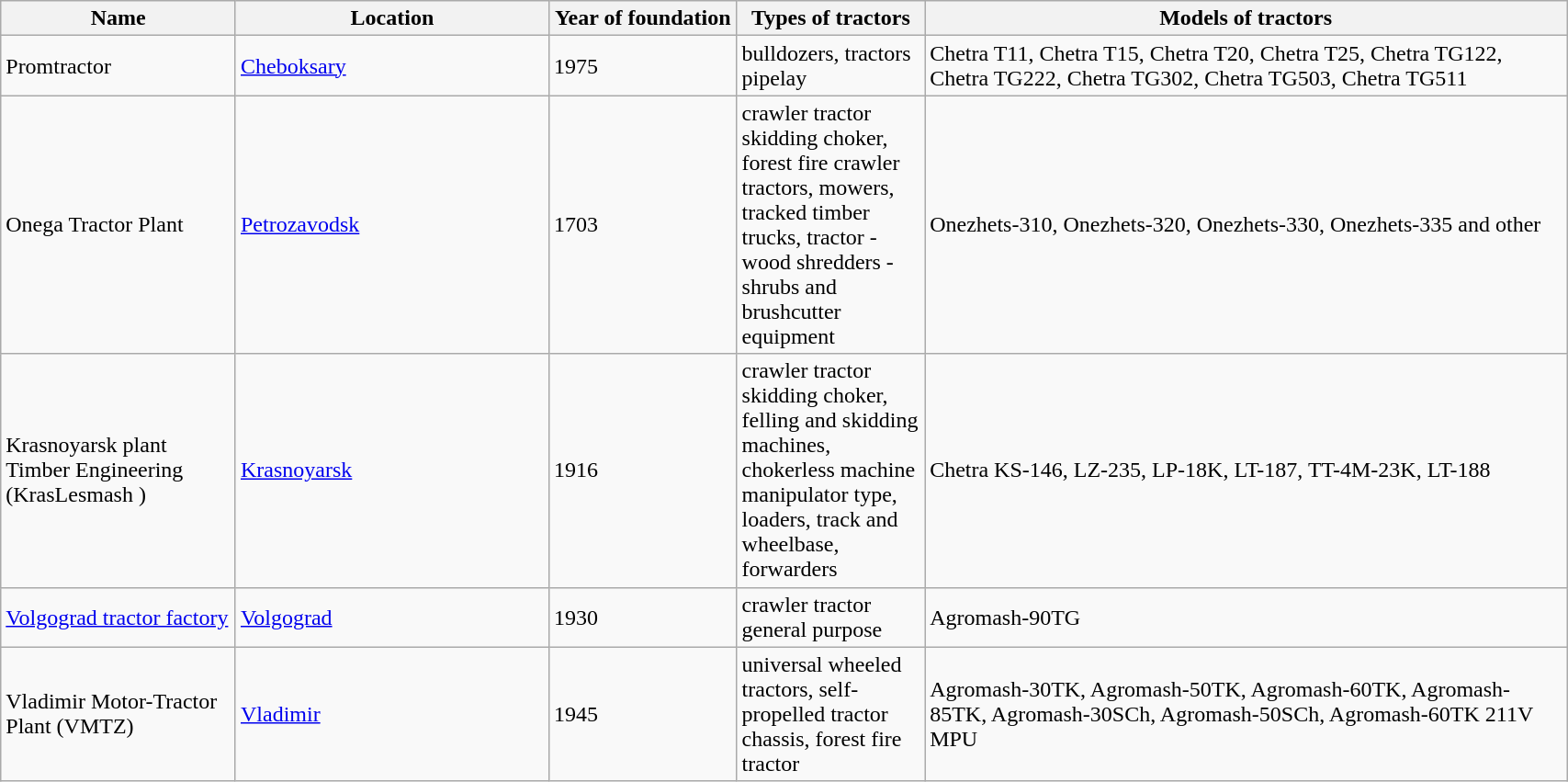<table class="wikitable" style="width:90%;">
<tr>
<th style="width:15%;">Name</th>
<th style="width:20%;">Location</th>
<th style="width:12%;">Year of foundation</th>
<th style="width:12%;">Types of tractors</th>
<th>Models of tractors</th>
</tr>
<tr>
<td>Promtractor</td>
<td><a href='#'>Cheboksary</a></td>
<td>1975</td>
<td>bulldozers, tractors pipelay</td>
<td>Chetra T11, Chetra T15, Chetra T20, Chetra T25, Chetra TG122, Chetra TG222, Chetra TG302, Chetra TG503, Chetra TG511</td>
</tr>
<tr>
<td>Onega Tractor Plant</td>
<td><a href='#'>Petrozavodsk</a></td>
<td>1703</td>
<td>crawler tractor skidding choker, forest fire crawler tractors, mowers, tracked timber trucks, tractor - wood shredders - shrubs and brushcutter equipment</td>
<td>Onezhets-310, Onezhets-320, Onezhets-330, Onezhets-335 and other</td>
</tr>
<tr>
<td>Krasnoyarsk plant Timber Engineering (KrasLesmash )</td>
<td><a href='#'>Krasnoyarsk</a></td>
<td>1916</td>
<td>crawler tractor skidding choker, felling and skidding machines, chokerless machine manipulator type, loaders, track and wheelbase, forwarders</td>
<td>Chetra KS-146, LZ-235, LP-18K, LT-187, TT-4M-23K, LT-188</td>
</tr>
<tr>
<td><a href='#'>Volgograd tractor factory</a></td>
<td><a href='#'>Volgograd</a></td>
<td>1930</td>
<td>crawler tractor general purpose</td>
<td>Agromash-90TG</td>
</tr>
<tr>
<td>Vladimir Motor-Tractor Plant (VMTZ)</td>
<td><a href='#'>Vladimir</a></td>
<td>1945</td>
<td>universal wheeled tractors, self-propelled tractor chassis, forest fire tractor</td>
<td>Agromash-30TK, Agromash-50TK, Agromash-60TK, Agromash-85TK, Agromash-30SCh, Agromash-50SCh, Agromash-60TK 211V MPU</td>
</tr>
</table>
